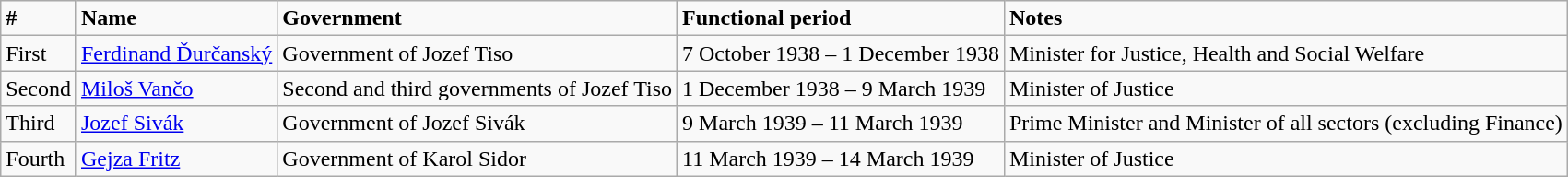<table class="wikitable">
<tr>
<td><strong>#</strong></td>
<td><strong>Name</strong></td>
<td><strong>Government</strong></td>
<td><strong>Functional period</strong></td>
<td><strong>Notes</strong></td>
</tr>
<tr>
<td>First</td>
<td><a href='#'>Ferdinand Ďurčanský</a></td>
<td>Government of Jozef Tiso</td>
<td>7 October 1938 – 1 December 1938</td>
<td>Minister for Justice, Health and Social Welfare</td>
</tr>
<tr>
<td>Second</td>
<td><a href='#'>Miloš Vančo</a></td>
<td>Second and third governments of Jozef Tiso</td>
<td>1 December 1938 – 9 March 1939</td>
<td>Minister of Justice</td>
</tr>
<tr>
<td>Third</td>
<td><a href='#'>Jozef Sivák</a></td>
<td>Government of Jozef Sivák</td>
<td>9 March 1939 – 11 March 1939</td>
<td>Prime Minister and Minister of all sectors (excluding Finance)</td>
</tr>
<tr>
<td>Fourth</td>
<td><a href='#'>Gejza Fritz</a></td>
<td>Government of Karol Sidor</td>
<td>11 March 1939 – 14 March 1939</td>
<td>Minister of Justice</td>
</tr>
</table>
